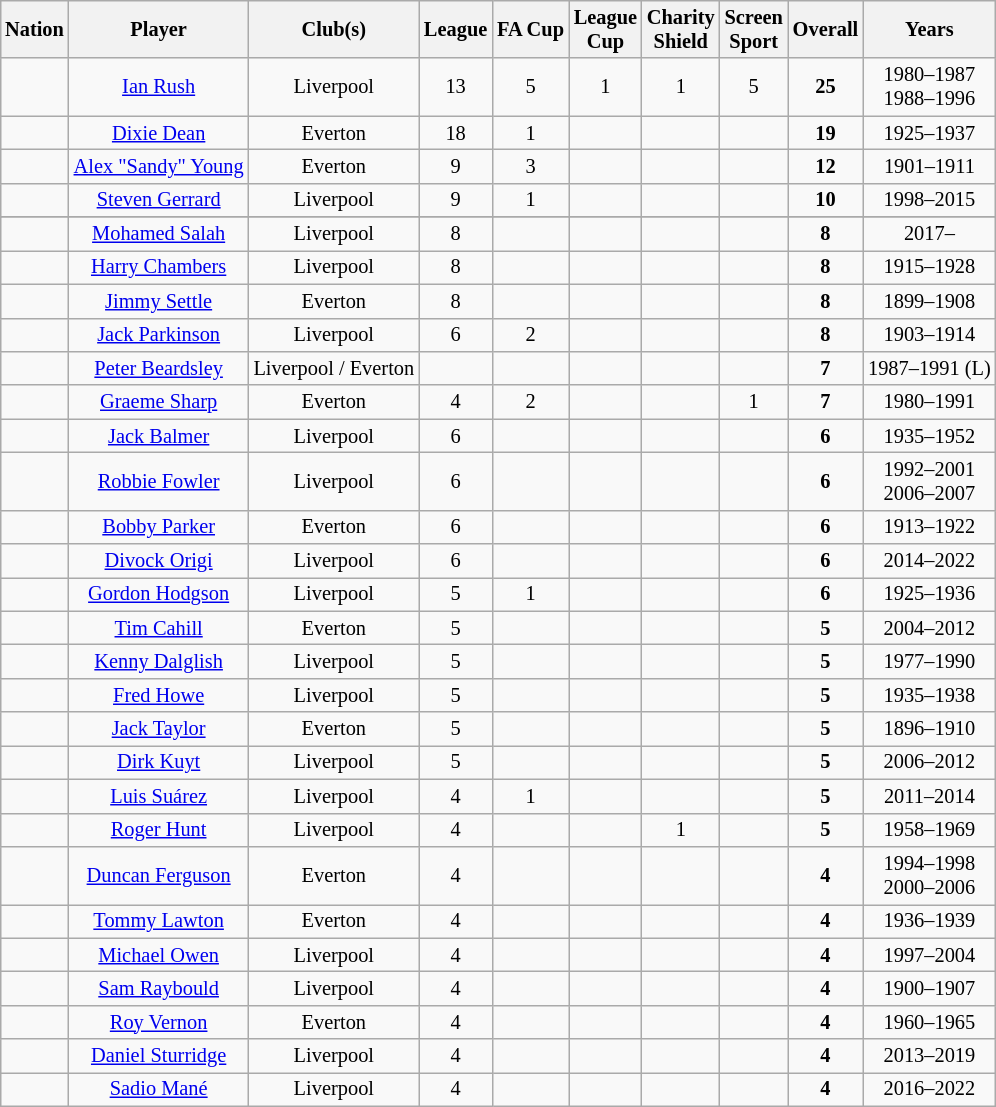<table class="wikitable sortable" style="text-align:center; margin-left:1em; font-size:85%;">
<tr>
<th>Nation</th>
<th>Player</th>
<th>Club(s)</th>
<th>League</th>
<th>FA Cup</th>
<th>League<br>Cup</th>
<th>Charity<br>Shield</th>
<th>Screen<br>Sport</th>
<th>Overall</th>
<th>Years</th>
</tr>
<tr>
<td></td>
<td><a href='#'>Ian Rush</a></td>
<td>Liverpool</td>
<td>13</td>
<td>5</td>
<td>1</td>
<td>1</td>
<td>5</td>
<td><strong>25</strong></td>
<td>1980–1987<br>1988–1996</td>
</tr>
<tr>
<td></td>
<td><a href='#'>Dixie Dean</a></td>
<td>Everton</td>
<td>18</td>
<td>1</td>
<td></td>
<td></td>
<td></td>
<td><strong>19</strong></td>
<td>1925–1937</td>
</tr>
<tr>
<td></td>
<td><a href='#'>Alex "Sandy" Young</a></td>
<td>Everton</td>
<td>9</td>
<td>3</td>
<td></td>
<td></td>
<td></td>
<td><strong>12</strong></td>
<td>1901–1911</td>
</tr>
<tr>
<td></td>
<td><a href='#'>Steven Gerrard</a></td>
<td>Liverpool</td>
<td>9</td>
<td>1</td>
<td></td>
<td></td>
<td></td>
<td><strong>10</strong></td>
<td>1998–2015</td>
</tr>
<tr>
</tr>
<tr>
<td></td>
<td><a href='#'>Mohamed Salah</a></td>
<td>Liverpool</td>
<td>8</td>
<td></td>
<td></td>
<td></td>
<td></td>
<td><strong>8</strong></td>
<td>2017–</td>
</tr>
<tr>
<td></td>
<td><a href='#'>Harry Chambers</a></td>
<td>Liverpool</td>
<td>8</td>
<td></td>
<td></td>
<td></td>
<td></td>
<td><strong>8</strong></td>
<td>1915–1928</td>
</tr>
<tr>
<td></td>
<td><a href='#'>Jimmy Settle</a></td>
<td>Everton</td>
<td>8</td>
<td></td>
<td></td>
<td></td>
<td></td>
<td><strong>8</strong></td>
<td>1899–1908</td>
</tr>
<tr>
<td></td>
<td><a href='#'>Jack Parkinson</a></td>
<td>Liverpool</td>
<td>6</td>
<td>2</td>
<td></td>
<td></td>
<td></td>
<td><strong>8</strong></td>
<td>1903–1914</td>
</tr>
<tr>
<td></td>
<td><a href='#'>Peter Beardsley</a></td>
<td>Liverpool / Everton</td>
<td></td>
<td></td>
<td></td>
<td></td>
<td></td>
<td><strong>7</strong></td>
<td>1987–1991 (L)<br></td>
</tr>
<tr>
<td></td>
<td><a href='#'>Graeme Sharp</a></td>
<td>Everton</td>
<td>4</td>
<td>2</td>
<td></td>
<td></td>
<td>1</td>
<td><strong>7</strong></td>
<td>1980–1991</td>
</tr>
<tr>
<td></td>
<td><a href='#'>Jack Balmer</a></td>
<td>Liverpool</td>
<td>6</td>
<td></td>
<td></td>
<td></td>
<td></td>
<td><strong>6</strong></td>
<td>1935–1952</td>
</tr>
<tr>
<td></td>
<td><a href='#'>Robbie Fowler</a></td>
<td>Liverpool</td>
<td>6</td>
<td></td>
<td></td>
<td></td>
<td></td>
<td><strong>6</strong></td>
<td>1992–2001<br>2006–2007</td>
</tr>
<tr>
<td></td>
<td><a href='#'>Bobby Parker</a></td>
<td>Everton</td>
<td>6</td>
<td></td>
<td></td>
<td></td>
<td></td>
<td><strong>6</strong></td>
<td>1913–1922</td>
</tr>
<tr>
<td></td>
<td><a href='#'>Divock Origi</a></td>
<td>Liverpool</td>
<td>6</td>
<td></td>
<td></td>
<td></td>
<td></td>
<td><strong>6</strong></td>
<td>2014–2022</td>
</tr>
<tr>
<td></td>
<td><a href='#'>Gordon Hodgson</a></td>
<td>Liverpool</td>
<td>5</td>
<td>1</td>
<td></td>
<td></td>
<td></td>
<td><strong>6</strong></td>
<td>1925–1936</td>
</tr>
<tr>
<td></td>
<td><a href='#'>Tim Cahill</a></td>
<td>Everton</td>
<td>5</td>
<td></td>
<td></td>
<td></td>
<td></td>
<td><strong>5</strong></td>
<td>2004–2012</td>
</tr>
<tr>
<td></td>
<td><a href='#'>Kenny Dalglish</a></td>
<td>Liverpool</td>
<td>5</td>
<td></td>
<td></td>
<td></td>
<td></td>
<td><strong>5</strong></td>
<td>1977–1990</td>
</tr>
<tr>
<td></td>
<td><a href='#'>Fred Howe</a></td>
<td>Liverpool</td>
<td>5</td>
<td></td>
<td></td>
<td></td>
<td></td>
<td><strong>5</strong></td>
<td>1935–1938</td>
</tr>
<tr>
<td></td>
<td><a href='#'>Jack Taylor</a></td>
<td>Everton</td>
<td>5</td>
<td></td>
<td></td>
<td></td>
<td></td>
<td><strong>5</strong></td>
<td>1896–1910</td>
</tr>
<tr>
<td></td>
<td><a href='#'>Dirk Kuyt</a></td>
<td>Liverpool</td>
<td>5</td>
<td></td>
<td></td>
<td></td>
<td></td>
<td><strong>5</strong></td>
<td>2006–2012</td>
</tr>
<tr>
<td></td>
<td><a href='#'>Luis Suárez</a></td>
<td>Liverpool</td>
<td>4</td>
<td>1</td>
<td></td>
<td></td>
<td></td>
<td><strong>5</strong></td>
<td>2011–2014</td>
</tr>
<tr>
<td></td>
<td><a href='#'>Roger Hunt</a></td>
<td>Liverpool</td>
<td>4</td>
<td></td>
<td></td>
<td>1</td>
<td></td>
<td><strong>5</strong></td>
<td>1958–1969</td>
</tr>
<tr>
<td></td>
<td><a href='#'>Duncan Ferguson</a></td>
<td>Everton</td>
<td>4</td>
<td></td>
<td></td>
<td></td>
<td></td>
<td><strong>4</strong></td>
<td>1994–1998<br>2000–2006</td>
</tr>
<tr>
<td></td>
<td><a href='#'>Tommy Lawton</a></td>
<td>Everton</td>
<td>4</td>
<td></td>
<td></td>
<td></td>
<td></td>
<td><strong>4</strong></td>
<td>1936–1939</td>
</tr>
<tr>
<td></td>
<td><a href='#'>Michael Owen</a></td>
<td>Liverpool</td>
<td>4</td>
<td></td>
<td></td>
<td></td>
<td></td>
<td><strong>4</strong></td>
<td>1997–2004</td>
</tr>
<tr>
<td></td>
<td><a href='#'>Sam Raybould</a></td>
<td>Liverpool</td>
<td>4</td>
<td></td>
<td></td>
<td></td>
<td></td>
<td><strong>4</strong></td>
<td>1900–1907</td>
</tr>
<tr>
<td></td>
<td><a href='#'>Roy Vernon</a></td>
<td>Everton</td>
<td>4</td>
<td></td>
<td></td>
<td></td>
<td></td>
<td><strong>4</strong></td>
<td>1960–1965</td>
</tr>
<tr>
<td></td>
<td><a href='#'>Daniel Sturridge</a></td>
<td>Liverpool</td>
<td>4</td>
<td></td>
<td></td>
<td></td>
<td></td>
<td><strong>4</strong></td>
<td>2013–2019</td>
</tr>
<tr>
<td></td>
<td><a href='#'>Sadio Mané</a></td>
<td>Liverpool</td>
<td>4</td>
<td></td>
<td></td>
<td></td>
<td></td>
<td><strong>4</strong></td>
<td>2016–2022</td>
</tr>
</table>
